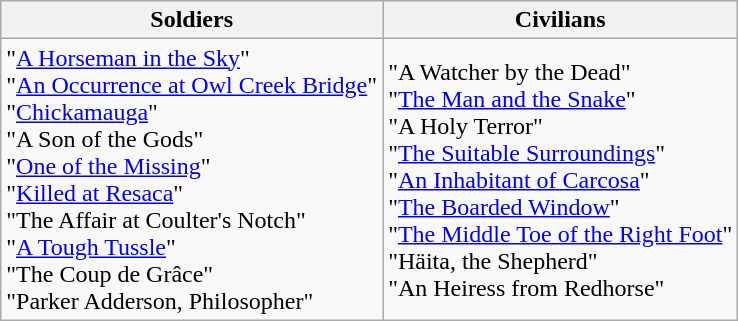<table class="wikitable">
<tr>
<th>Soldiers</th>
<th>Civilians</th>
</tr>
<tr>
<td>"<a href='#'>A Horseman in the Sky</a>"<br> "<a href='#'>An Occurrence at Owl Creek Bridge</a>"<br>"<a href='#'>Chickamauga</a>"<br>"A Son of the Gods"<br>"<a href='#'>One of the Missing</a>"<br>"<a href='#'>Killed at Resaca</a>"<br>"The Affair at Coulter's Notch"<br>"<a href='#'>A Tough Tussle</a>"<br>"The Coup de Grâce"<br>"Parker Adderson, Philosopher"</td>
<td>"A Watcher by the Dead"<br>"<a href='#'>The Man and the Snake</a>"<br>"A Holy Terror"<br>"<a href='#'>The Suitable Surroundings</a>"<br>"<a href='#'>An Inhabitant of Carcosa</a>"<br>"<a href='#'>The Boarded Window</a>"<br>"<a href='#'>The Middle Toe of the Right Foot</a>"<br>"Häita, the Shepherd"<br>"An Heiress from Redhorse"</td>
</tr>
</table>
